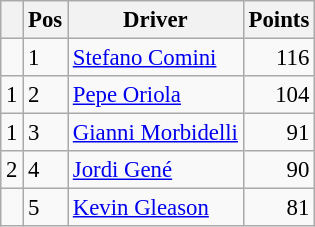<table class="wikitable" style="font-size: 95%;">
<tr>
<th></th>
<th>Pos</th>
<th>Driver</th>
<th>Points</th>
</tr>
<tr>
<td align="left"></td>
<td>1</td>
<td> <a href='#'>Stefano Comini</a></td>
<td align="right">116</td>
</tr>
<tr>
<td align="left"> 1</td>
<td>2</td>
<td> <a href='#'>Pepe Oriola</a></td>
<td align="right">104</td>
</tr>
<tr>
<td align="left"> 1</td>
<td>3</td>
<td> <a href='#'>Gianni Morbidelli</a></td>
<td align="right">91</td>
</tr>
<tr>
<td align="left"> 2</td>
<td>4</td>
<td> <a href='#'>Jordi Gené</a></td>
<td align="right">90</td>
</tr>
<tr>
<td align="left"></td>
<td>5</td>
<td> <a href='#'>Kevin Gleason</a></td>
<td align="right">81</td>
</tr>
</table>
